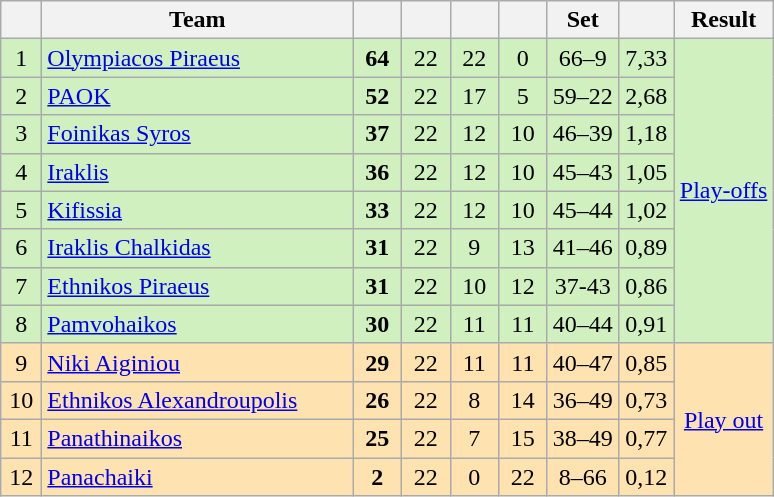<table class="wikitable" style="text-align: center;">
<tr>
<th width="20"></th>
<th width="200">Team</th>
<th width="25"></th>
<th width="25"></th>
<th width="25"></th>
<th width="25"></th>
<th width="40">Set</th>
<th width="30"></th>
<th>Result</th>
</tr>
<tr bgcolor="D0F0C0">
<td>1</td>
<td align="left"><a href='#'>Olympiacos Piraeus</a></td>
<td><strong>64</strong></td>
<td>22</td>
<td>22</td>
<td>0</td>
<td>66–9</td>
<td>7,33</td>
<td rowspan=8><a href='#'>Play-offs</a></td>
</tr>
<tr bgcolor="D0F0C0">
<td>2</td>
<td align="left"><a href='#'>PAOK</a></td>
<td><strong>52</strong></td>
<td>22</td>
<td>17</td>
<td>5</td>
<td>59–22</td>
<td>2,68</td>
</tr>
<tr bgcolor="D0F0C0">
<td>3</td>
<td align="left"><a href='#'>Foinikas Syros</a></td>
<td><strong>37</strong></td>
<td>22</td>
<td>12</td>
<td>10</td>
<td>46–39</td>
<td>1,18</td>
</tr>
<tr bgcolor="D0F0C0">
<td>4</td>
<td align="left"><a href='#'>Iraklis</a></td>
<td><strong>36</strong></td>
<td>22</td>
<td>12</td>
<td>10</td>
<td>45–43</td>
<td>1,05</td>
</tr>
<tr bgcolor="D0F0C0">
<td>5</td>
<td align="left"><a href='#'>Kifissia</a></td>
<td><strong>33</strong></td>
<td>22</td>
<td>12</td>
<td>10</td>
<td>45–44</td>
<td>1,02</td>
</tr>
<tr bgcolor="D0F0C0">
<td>6</td>
<td align="left"><a href='#'>Iraklis Chalkidas</a></td>
<td><strong>31</strong></td>
<td>22</td>
<td>9</td>
<td>13</td>
<td>41–46</td>
<td>0,89</td>
</tr>
<tr bgcolor="D0F0C0">
<td>7</td>
<td align="left"><a href='#'>Ethnikos Piraeus</a></td>
<td><strong>31</strong></td>
<td>22</td>
<td>10</td>
<td>12</td>
<td>37-43</td>
<td>0,86</td>
</tr>
<tr bgcolor="D0F0C0">
<td>8</td>
<td align="left"><a href='#'>Pamvohaikos</a></td>
<td><strong>30</strong></td>
<td>22</td>
<td>11</td>
<td>11</td>
<td>40–44</td>
<td>0,91</td>
</tr>
<tr bgcolor="FEE2B0">
<td>9</td>
<td align="left"><a href='#'>Niki Aiginiou</a></td>
<td><strong>29</strong></td>
<td>22</td>
<td>11</td>
<td>11</td>
<td>40–47</td>
<td>0,85</td>
<td rowspan=4><a href='#'>Play out</a></td>
</tr>
<tr bgcolor="FEE2B0">
<td>10</td>
<td align="left"><a href='#'>Ethnikos Alexandroupolis</a></td>
<td><strong>26</strong></td>
<td>22</td>
<td>8</td>
<td>14</td>
<td>36–49</td>
<td>0,73</td>
</tr>
<tr bgcolor="FEE2B0">
<td>11</td>
<td align="left"><a href='#'>Panathinaikos</a></td>
<td><strong>25</strong></td>
<td>22</td>
<td>7</td>
<td>15</td>
<td>38–49</td>
<td>0,77</td>
</tr>
<tr bgcolor="FEE2B0">
<td>12</td>
<td align="left"><a href='#'>Panachaiki</a></td>
<td><strong>2</strong></td>
<td>22</td>
<td>0</td>
<td>22</td>
<td>8–66</td>
<td>0,12</td>
</tr>
</table>
